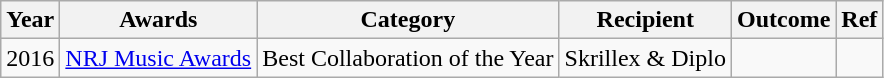<table class="wikitable sortable">
<tr>
<th>Year</th>
<th>Awards</th>
<th>Category</th>
<th>Recipient</th>
<th>Outcome</th>
<th>Ref</th>
</tr>
<tr>
<td>2016</td>
<td><a href='#'>NRJ Music Awards</a></td>
<td>Best Collaboration of the Year</td>
<td>Skrillex & Diplo</td>
<td></td>
<td></td>
</tr>
</table>
